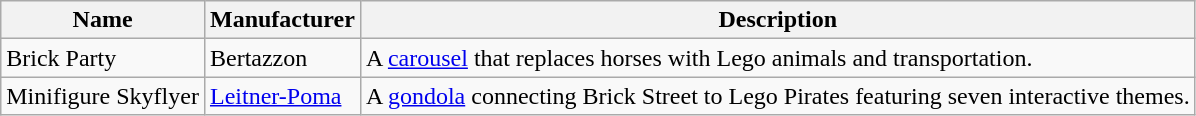<table class="wikitable">
<tr>
<th>Name</th>
<th>Manufacturer</th>
<th>Description</th>
</tr>
<tr>
<td>Brick Party</td>
<td>Bertazzon</td>
<td>A <a href='#'>carousel</a> that replaces horses with Lego animals and transportation.</td>
</tr>
<tr>
<td>Minifigure Skyflyer</td>
<td><a href='#'>Leitner-Poma</a></td>
<td>A <a href='#'>gondola</a> connecting Brick Street to Lego Pirates featuring seven interactive themes.</td>
</tr>
</table>
